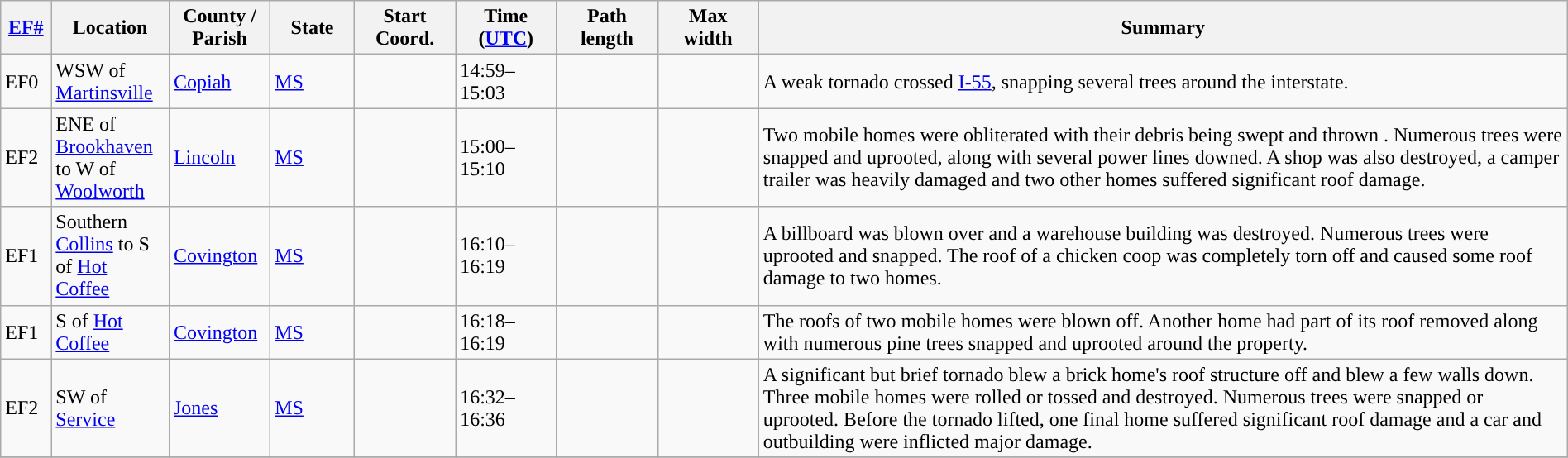<table class="wikitable sortable" style="width:100%;">
<tr>
<th scope="col"  style="width:3%; text-align:center;"><a href='#'>EF#</a></th>
<th scope="col"  style="width:7%; text-align:center;" class="unsortable">Location</th>
<th scope="col"  style="width:6%; text-align:center;" class="unsortable">County / Parish</th>
<th scope="col"  style="width:5%; text-align:center;">State</th>
<th scope="col"  style="width:6%; text-align:center;">Start Coord.</th>
<th scope="col"  style="width:6%; text-align:center;">Time (<a href='#'>UTC</a>)</th>
<th scope="col"  style="width:6%; text-align:center;">Path length</th>
<th scope="col"  style="width:6%; text-align:center;">Max width</th>
<th scope="col" class="unsortable" style="width:48%; text-align:center;">Summary</th>
</tr>
<tr>
<td>EF0</td>
<td>WSW of <a href='#'>Martinsville</a></td>
<td><a href='#'>Copiah</a></td>
<td><a href='#'>MS</a></td>
<td></td>
<td>14:59–15:03</td>
<td></td>
<td></td>
<td>A weak tornado crossed <a href='#'>I-55</a>, snapping several trees around the interstate.</td>
</tr>
<tr>
<td>EF2</td>
<td>ENE of <a href='#'>Brookhaven</a> to W of <a href='#'>Woolworth</a></td>
<td><a href='#'>Lincoln</a></td>
<td><a href='#'>MS</a></td>
<td></td>
<td>15:00–15:10</td>
<td></td>
<td></td>
<td>Two mobile homes were obliterated with their debris being swept and thrown . Numerous trees were snapped and uprooted, along with several power lines downed. A shop was also destroyed, a camper trailer was heavily damaged and two other homes suffered significant roof damage.</td>
</tr>
<tr>
<td>EF1</td>
<td>Southern <a href='#'>Collins</a> to S of <a href='#'>Hot Coffee</a></td>
<td><a href='#'>Covington</a></td>
<td><a href='#'>MS</a></td>
<td></td>
<td>16:10–16:19</td>
<td></td>
<td></td>
<td>A billboard was blown over and a warehouse building was destroyed. Numerous trees were uprooted and snapped. The roof of a chicken coop was completely torn off and caused some roof damage to two homes.</td>
</tr>
<tr>
<td>EF1</td>
<td>S of <a href='#'>Hot Coffee</a></td>
<td><a href='#'>Covington</a></td>
<td><a href='#'>MS</a></td>
<td></td>
<td>16:18–16:19</td>
<td></td>
<td></td>
<td>The roofs of two mobile homes were blown off. Another home had part of its roof removed along with numerous pine trees snapped and uprooted around the property.</td>
</tr>
<tr>
<td>EF2</td>
<td>SW of <a href='#'>Service</a></td>
<td><a href='#'>Jones</a></td>
<td><a href='#'>MS</a></td>
<td></td>
<td>16:32–16:36</td>
<td></td>
<td></td>
<td>A significant but brief tornado blew a brick home's roof structure off and blew a few walls down. Three mobile homes were rolled or tossed and destroyed. Numerous trees were snapped or uprooted. Before the tornado lifted, one final home suffered significant roof damage and a car and outbuilding were inflicted major damage.</td>
</tr>
<tr>
</tr>
</table>
